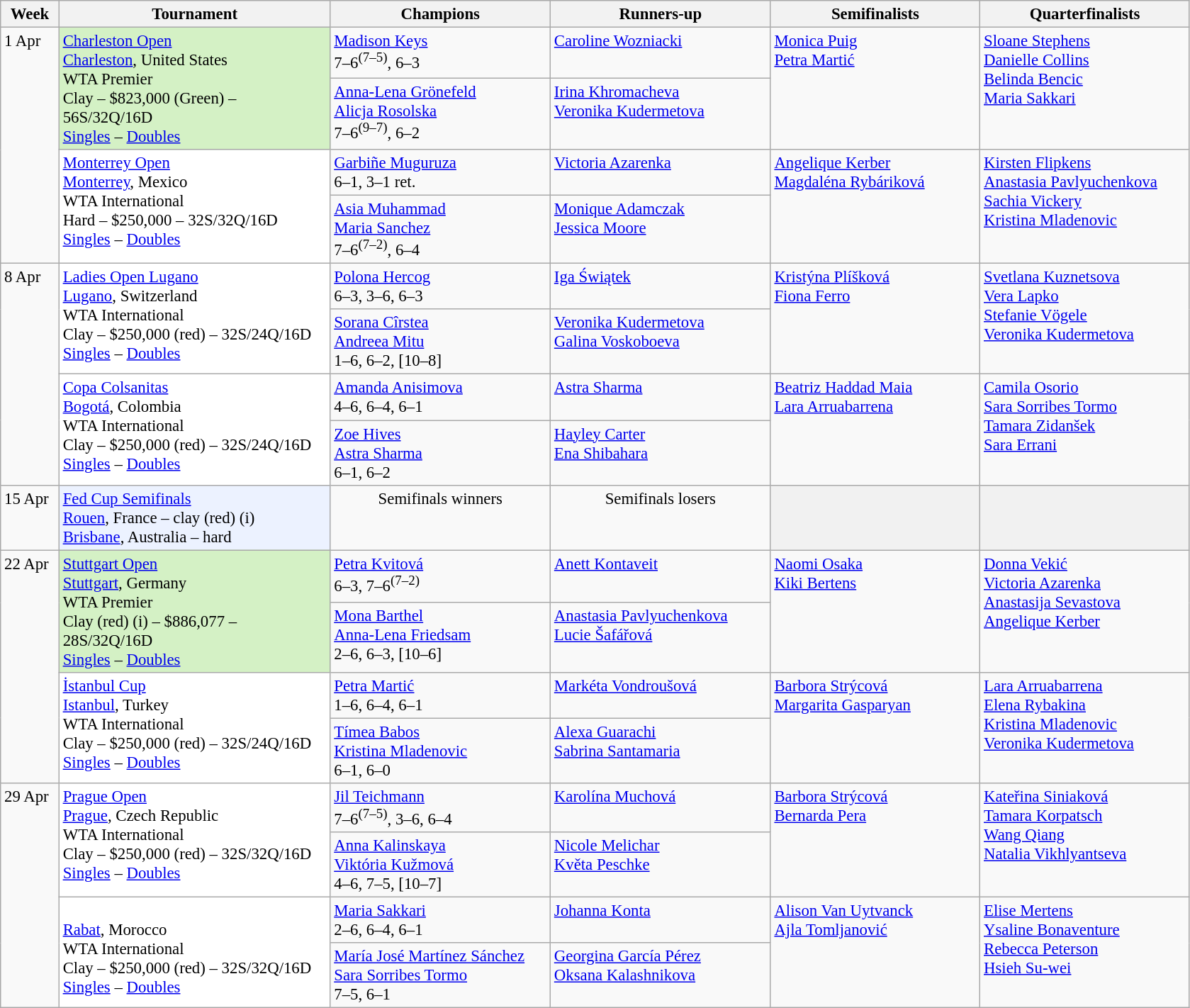<table class=wikitable style=font-size:95%>
<tr>
<th style="width:48px;">Week</th>
<th style="width:248px;">Tournament</th>
<th style="width:200px;">Champions</th>
<th style="width:200px;">Runners-up</th>
<th style="width:190px;">Semifinalists</th>
<th style="width:190px;">Quarterfinalists</th>
</tr>
<tr valign=top>
<td rowspan=4>1 Apr</td>
<td style="background:#D4F1C5;" rowspan="2"><a href='#'>Charleston Open</a><br> <a href='#'>Charleston</a>, United States<br>WTA Premier<br>Clay – $823,000 (Green) – 56S/32Q/16D<br><a href='#'>Singles</a> – <a href='#'>Doubles</a></td>
<td> <a href='#'>Madison Keys</a> <br> 7–6<sup>(7–5)</sup>, 6–3</td>
<td> <a href='#'>Caroline Wozniacki</a></td>
<td rowspan=2> <a href='#'>Monica Puig</a> <br>  <a href='#'>Petra Martić</a></td>
<td rowspan=2> <a href='#'>Sloane Stephens</a> <br> <a href='#'>Danielle Collins</a> <br> <a href='#'>Belinda Bencic</a> <br> <a href='#'>Maria Sakkari</a></td>
</tr>
<tr valign=top>
<td> <a href='#'>Anna-Lena Grönefeld</a> <br>  <a href='#'>Alicja Rosolska</a> <br> 7–6<sup>(9–7)</sup>, 6–2</td>
<td> <a href='#'>Irina Khromacheva</a> <br>  <a href='#'>Veronika Kudermetova</a></td>
</tr>
<tr valign=top>
<td style="background:#fff;" rowspan="2"><a href='#'>Monterrey Open</a><br> <a href='#'>Monterrey</a>, Mexico<br>WTA International<br>Hard – $250,000 – 32S/32Q/16D<br><a href='#'>Singles</a> – <a href='#'>Doubles</a></td>
<td> <a href='#'>Garbiñe Muguruza</a> <br> 6–1, 3–1 ret.</td>
<td> <a href='#'>Victoria Azarenka</a></td>
<td rowspan=2> <a href='#'>Angelique Kerber</a> <br>  <a href='#'>Magdaléna Rybáriková</a></td>
<td rowspan=2> <a href='#'>Kirsten Flipkens</a> <br> <a href='#'>Anastasia Pavlyuchenkova</a> <br> <a href='#'>Sachia Vickery</a><br>  <a href='#'>Kristina Mladenovic</a></td>
</tr>
<tr valign=top>
<td> <a href='#'>Asia Muhammad</a> <br>  <a href='#'>Maria Sanchez</a> <br> 7–6<sup>(7–2)</sup>, 6–4</td>
<td> <a href='#'>Monique Adamczak</a> <br>  <a href='#'>Jessica Moore</a></td>
</tr>
<tr valign=top>
<td rowspan=4>8 Apr</td>
<td style="background:#fff;" rowspan="2"><a href='#'>Ladies Open Lugano</a><br> <a href='#'>Lugano</a>, Switzerland<br>WTA International<br>Clay – $250,000 (red) – 32S/24Q/16D<br><a href='#'>Singles</a> – <a href='#'>Doubles</a></td>
<td> <a href='#'>Polona Hercog</a> <br> 6–3, 3–6, 6–3</td>
<td> <a href='#'>Iga Świątek</a></td>
<td rowspan=2> <a href='#'>Kristýna Plíšková</a> <br>  <a href='#'>Fiona Ferro</a></td>
<td rowspan=2> <a href='#'>Svetlana Kuznetsova</a> <br> <a href='#'>Vera Lapko</a> <br> <a href='#'>Stefanie Vögele</a> <br>  <a href='#'>Veronika Kudermetova</a></td>
</tr>
<tr valign=top>
<td> <a href='#'>Sorana Cîrstea</a> <br>  <a href='#'>Andreea Mitu</a> <br> 1–6, 6–2, [10–8]</td>
<td> <a href='#'>Veronika Kudermetova</a> <br>  <a href='#'>Galina Voskoboeva</a></td>
</tr>
<tr valign=top>
<td style="background:#fff;" rowspan="2"><a href='#'>Copa Colsanitas</a><br> <a href='#'>Bogotá</a>, Colombia<br>WTA International<br>Clay – $250,000 (red) – 32S/24Q/16D<br><a href='#'>Singles</a> – <a href='#'>Doubles</a></td>
<td> <a href='#'>Amanda Anisimova</a> <br> 4–6, 6–4, 6–1</td>
<td> <a href='#'>Astra Sharma</a></td>
<td rowspan=2> <a href='#'>Beatriz Haddad Maia</a> <br>  <a href='#'>Lara Arruabarrena</a></td>
<td rowspan=2> <a href='#'>Camila Osorio</a><br> <a href='#'>Sara Sorribes Tormo</a> <br> <a href='#'>Tamara Zidanšek</a> <br>  <a href='#'>Sara Errani</a></td>
</tr>
<tr valign=top>
<td> <a href='#'>Zoe Hives</a> <br>  <a href='#'>Astra Sharma</a> <br> 6–1, 6–2</td>
<td> <a href='#'>Hayley Carter</a> <br>  <a href='#'>Ena Shibahara</a></td>
</tr>
<tr valign=top>
<td>15 Apr</td>
<td style="background:#ecf2ff;"><a href='#'>Fed Cup Semifinals</a> <br><a href='#'>Rouen</a>, France – clay (red) (i)<br><a href='#'>Brisbane</a>, Australia – hard</td>
<td align=center>Semifinals winners<br></td>
<td align=center>Semifinals losers <br></td>
<td style="background:#f1f1f1f1;"></td>
<td style="background:#f1f1f1f1;"></td>
</tr>
<tr valign=top>
<td rowspan=4>22 Apr</td>
<td style="background:#D4F1C5;" rowspan="2"><a href='#'>Stuttgart Open</a><br> <a href='#'>Stuttgart</a>, Germany<br>WTA Premier<br>Clay (red) (i) – $886,077 – 28S/32Q/16D<br><a href='#'>Singles</a> – <a href='#'>Doubles</a></td>
<td> <a href='#'>Petra Kvitová</a> <br> 6–3, 7–6<sup>(7–2)</sup></td>
<td> <a href='#'>Anett Kontaveit</a></td>
<td rowspan=2> <a href='#'>Naomi Osaka</a> <br>  <a href='#'>Kiki Bertens</a></td>
<td rowspan=2> <a href='#'>Donna Vekić</a> <br> <a href='#'>Victoria Azarenka</a><br> <a href='#'>Anastasija Sevastova</a> <br>  <a href='#'>Angelique Kerber</a></td>
</tr>
<tr valign=top>
<td> <a href='#'>Mona Barthel</a> <br>  <a href='#'>Anna-Lena Friedsam</a><br>2–6, 6–3, [10–6]</td>
<td> <a href='#'>Anastasia Pavlyuchenkova</a> <br>  <a href='#'>Lucie Šafářová</a></td>
</tr>
<tr valign=top>
<td style="background:#fff;" rowspan="2"><a href='#'>İstanbul Cup</a><br> <a href='#'>Istanbul</a>, Turkey<br>WTA International<br>Clay – $250,000 (red) – 32S/24Q/16D<br><a href='#'>Singles</a> – <a href='#'>Doubles</a></td>
<td> <a href='#'>Petra Martić</a> <br> 1–6, 6–4, 6–1</td>
<td> <a href='#'>Markéta Vondroušová</a></td>
<td rowspan=2> <a href='#'>Barbora Strýcová</a> <br>  <a href='#'>Margarita Gasparyan</a></td>
<td rowspan=2> <a href='#'>Lara Arruabarrena</a> <br> <a href='#'>Elena Rybakina</a> <br> <a href='#'>Kristina Mladenovic</a><br>  <a href='#'>Veronika Kudermetova</a></td>
</tr>
<tr valign=top>
<td> <a href='#'>Tímea Babos</a> <br>  <a href='#'>Kristina Mladenovic</a><br>6–1, 6–0</td>
<td> <a href='#'>Alexa Guarachi</a> <br>  <a href='#'>Sabrina Santamaria</a></td>
</tr>
<tr valign=top>
<td rowspan=4>29 Apr</td>
<td style="background:#fff;" rowspan="2"><a href='#'>Prague Open</a><br> <a href='#'>Prague</a>, Czech Republic<br>WTA International<br>Clay – $250,000 (red) – 32S/32Q/16D<br><a href='#'>Singles</a> – <a href='#'>Doubles</a></td>
<td> <a href='#'>Jil Teichmann</a> <br> 7–6<sup>(7–5)</sup>, 3–6, 6–4</td>
<td> <a href='#'>Karolína Muchová</a></td>
<td rowspan=2> <a href='#'>Barbora Strýcová</a>  <br>  <a href='#'>Bernarda Pera</a></td>
<td rowspan=2> <a href='#'>Kateřina Siniaková</a> <br> <a href='#'>Tamara Korpatsch</a> <br>  <a href='#'>Wang Qiang</a> <br> <a href='#'>Natalia Vikhlyantseva</a></td>
</tr>
<tr valign=top>
<td> <a href='#'>Anna Kalinskaya</a> <br>  <a href='#'>Viktória Kužmová</a> <br> 4–6, 7–5, [10–7]</td>
<td> <a href='#'>Nicole Melichar</a> <br>  <a href='#'>Květa Peschke</a></td>
</tr>
<tr valign=top>
<td style="background:#fff;" rowspan="2"><br> <a href='#'>Rabat</a>, Morocco<br>WTA International<br>Clay – $250,000 (red) – 32S/32Q/16D<br><a href='#'>Singles</a> – <a href='#'>Doubles</a></td>
<td> <a href='#'>Maria Sakkari</a> <br> 2–6, 6–4, 6–1</td>
<td> <a href='#'>Johanna Konta</a></td>
<td rowspan=2> <a href='#'>Alison Van Uytvanck</a> <br>  <a href='#'>Ajla Tomljanović</a></td>
<td rowspan=2> <a href='#'>Elise Mertens</a> <br> <a href='#'>Ysaline Bonaventure</a> <br> <a href='#'>Rebecca Peterson</a> <br>  <a href='#'>Hsieh Su-wei</a></td>
</tr>
<tr valign=top>
<td> <a href='#'>María José Martínez Sánchez</a> <br>  <a href='#'>Sara Sorribes Tormo</a> <br> 7–5, 6–1</td>
<td> <a href='#'>Georgina García Pérez</a> <br>  <a href='#'>Oksana Kalashnikova</a></td>
</tr>
</table>
